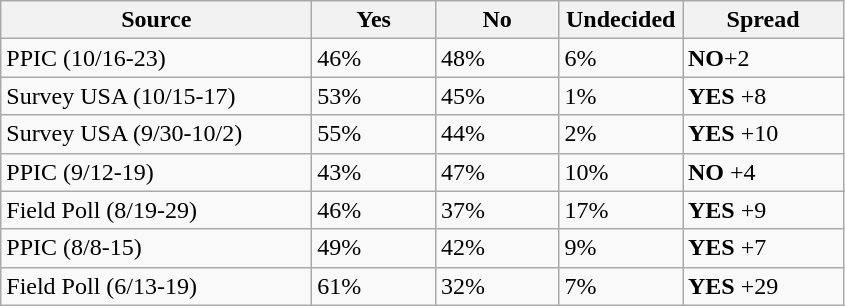<table class="wikitable">
<tr>
<th width="200px">Source</th>
<th width="75px">Yes</th>
<th width="75px">No</th>
<th width="75px">Undecided</th>
<th width="100px">Spread</th>
</tr>
<tr>
<td>PPIC (10/16-23)</td>
<td>46%</td>
<td>48%</td>
<td>6%</td>
<td><strong>NO</strong>+2</td>
</tr>
<tr>
<td>Survey USA (10/15-17)</td>
<td>53%</td>
<td>45%</td>
<td>1%</td>
<td><strong>YES </strong>+8</td>
</tr>
<tr>
<td>Survey USA (9/30-10/2)</td>
<td>55%</td>
<td>44%</td>
<td>2%</td>
<td><strong>YES </strong>+10</td>
</tr>
<tr>
<td>PPIC (9/12-19)</td>
<td>43%</td>
<td>47%</td>
<td>10%</td>
<td><strong>NO</strong> +4</td>
</tr>
<tr>
<td>Field Poll (8/19-29)</td>
<td>46%</td>
<td>37%</td>
<td>17%</td>
<td><strong>YES </strong>+9</td>
</tr>
<tr>
<td>PPIC (8/8-15)</td>
<td>49%</td>
<td>42%</td>
<td>9%</td>
<td><strong>YES </strong>+7</td>
</tr>
<tr>
<td>Field Poll (6/13-19)</td>
<td>61%</td>
<td>32%</td>
<td>7%</td>
<td><strong>YES</strong> +29</td>
</tr>
</table>
